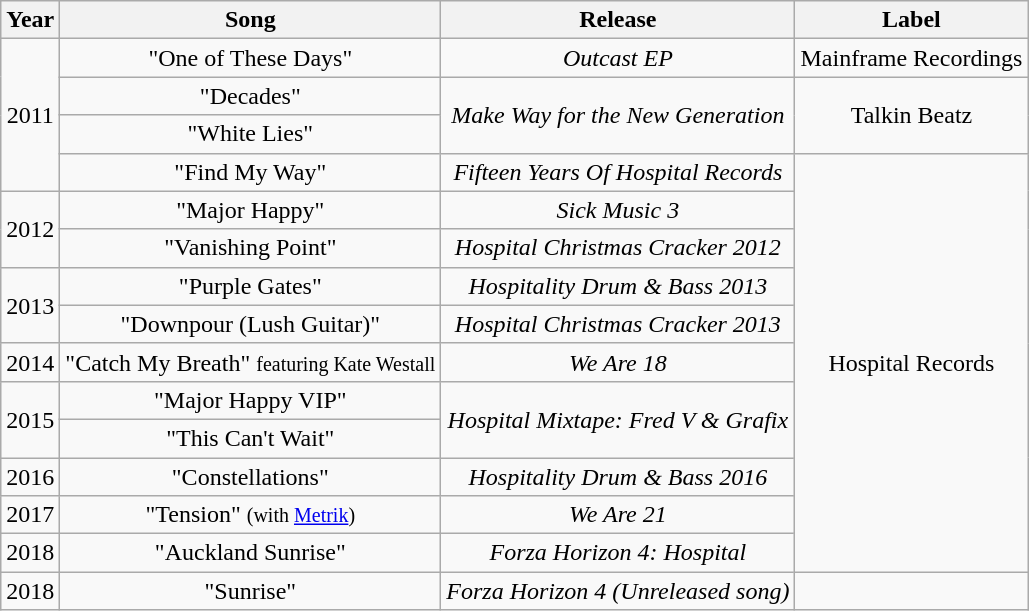<table class="wikitable">
<tr>
<th>Year</th>
<th>Song</th>
<th>Release</th>
<th>Label</th>
</tr>
<tr>
<td align=center rowspan="4">2011</td>
<td align=center>"One of These Days"</td>
<td align=center><em>Outcast EP</em></td>
<td align=center>Mainframe Recordings</td>
</tr>
<tr>
<td align=center>"Decades"</td>
<td align=center rowspan="2"><em>Make Way for the New Generation</em></td>
<td align=center rowspan="2">Talkin Beatz</td>
</tr>
<tr>
<td align=center>"White Lies"</td>
</tr>
<tr>
<td align=center>"Find My Way"</td>
<td align=center><em>Fifteen Years Of Hospital Records</em></td>
<td align=center rowspan="11">Hospital Records</td>
</tr>
<tr>
<td align=center rowspan="2">2012</td>
<td align=center>"Major Happy"</td>
<td align=center><em>Sick Music 3</em></td>
</tr>
<tr>
<td align=center>"Vanishing Point"</td>
<td align=center><em>Hospital Christmas Cracker 2012</em></td>
</tr>
<tr>
<td align=center rowspan="2">2013</td>
<td align=center>"Purple Gates"</td>
<td align=center><em>Hospitality Drum & Bass 2013</em></td>
</tr>
<tr>
<td align=center>"Downpour (Lush Guitar)"</td>
<td align=center><em>Hospital Christmas Cracker 2013</em></td>
</tr>
<tr>
<td align=center>2014</td>
<td align=center>"Catch My Breath" <small>featuring Kate Westall</small></td>
<td align=center><em>We Are 18</em></td>
</tr>
<tr>
<td align=center rowspan="2">2015</td>
<td align=center>"Major Happy VIP"</td>
<td align=center rowspan="2"><em>Hospital Mixtape: Fred V & Grafix</em></td>
</tr>
<tr>
<td align=center>"This Can't Wait"</td>
</tr>
<tr>
<td align=center>2016</td>
<td align=center>"Constellations"</td>
<td align=center><em>Hospitality Drum & Bass 2016</em></td>
</tr>
<tr>
<td align=center>2017</td>
<td align=center>"Tension" <small>(with <a href='#'>Metrik</a>)</small></td>
<td align=center><em>We Are 21</em></td>
</tr>
<tr>
<td align=center>2018</td>
<td align=center>"Auckland Sunrise"</td>
<td align=center><em>Forza Horizon 4: Hospital</em></td>
</tr>
<tr>
<td align=center>2018</td>
<td align=center>"Sunrise"</td>
<td align=center><em>Forza Horizon 4 (Unreleased song)</em></td>
</tr>
</table>
